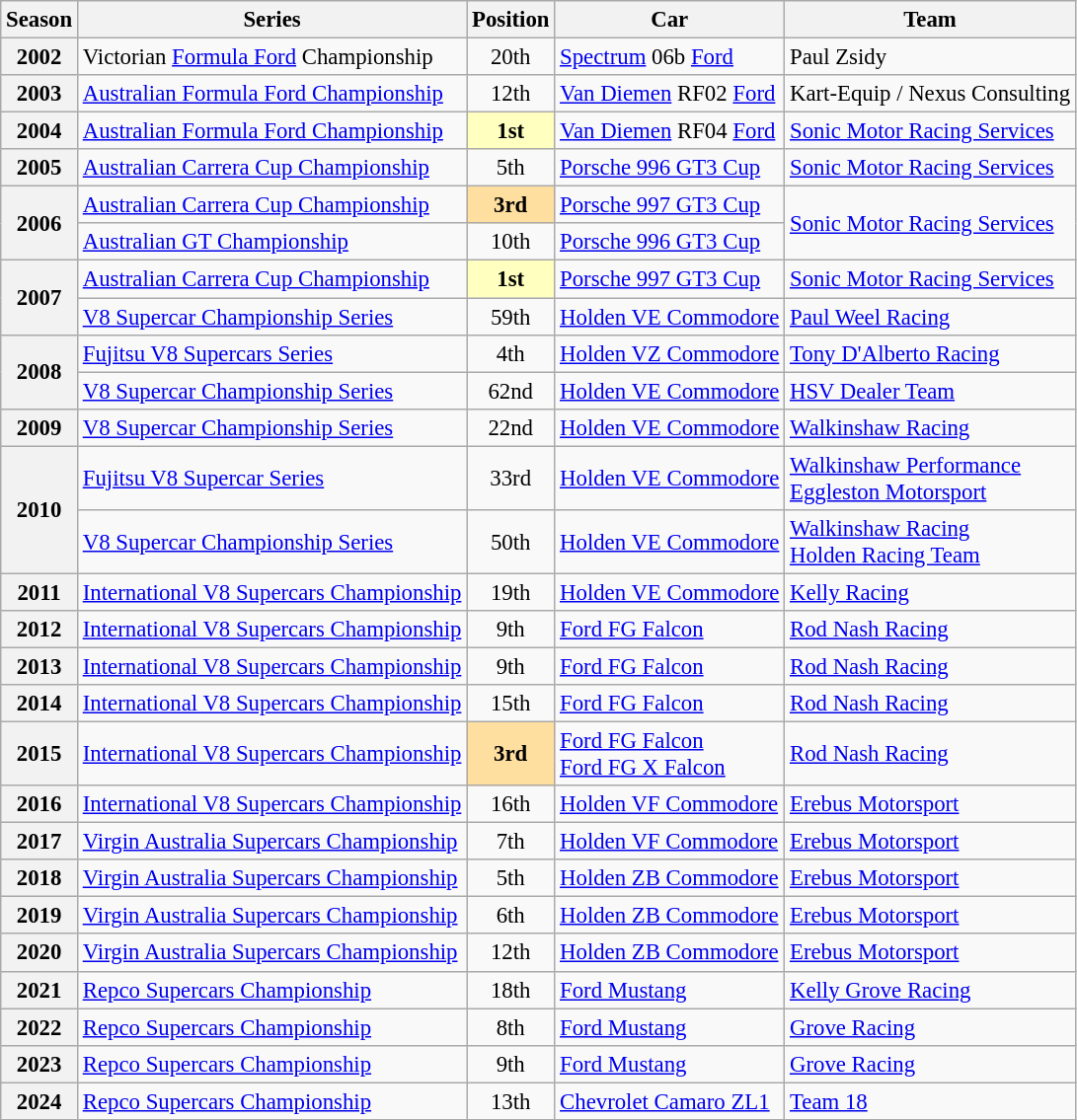<table class="wikitable" style="font-size: 95%;">
<tr>
<th>Season</th>
<th>Series</th>
<th>Position</th>
<th>Car</th>
<th>Team</th>
</tr>
<tr>
<th>2002</th>
<td>Victorian <a href='#'>Formula Ford</a> Championship</td>
<td align="center">20th</td>
<td><a href='#'>Spectrum</a> 06b <a href='#'>Ford</a></td>
<td>Paul Zsidy</td>
</tr>
<tr>
<th>2003</th>
<td><a href='#'>Australian Formula Ford Championship</a></td>
<td align="center">12th</td>
<td><a href='#'>Van Diemen</a> RF02 <a href='#'>Ford</a></td>
<td>Kart-Equip / Nexus Consulting</td>
</tr>
<tr>
<th>2004</th>
<td><a href='#'>Australian Formula Ford Championship</a></td>
<td align="center" style="background: #ffffbf"><strong>1st</strong></td>
<td><a href='#'>Van Diemen</a> RF04 <a href='#'>Ford</a></td>
<td><a href='#'>Sonic Motor Racing Services</a></td>
</tr>
<tr>
<th>2005</th>
<td><a href='#'>Australian Carrera Cup Championship</a></td>
<td align="center">5th</td>
<td><a href='#'>Porsche 996 GT3 Cup</a></td>
<td><a href='#'>Sonic Motor Racing Services</a></td>
</tr>
<tr>
<th rowspan=2>2006</th>
<td><a href='#'>Australian Carrera Cup Championship</a></td>
<td align="center" style="background: #ffdf9f"><strong>3rd</strong></td>
<td><a href='#'>Porsche 997 GT3 Cup</a></td>
<td rowspan=2><a href='#'>Sonic Motor Racing Services</a></td>
</tr>
<tr>
<td><a href='#'>Australian GT Championship</a></td>
<td align="center">10th</td>
<td><a href='#'>Porsche 996 GT3 Cup</a></td>
</tr>
<tr>
<th rowspan=2>2007</th>
<td><a href='#'>Australian Carrera Cup Championship</a></td>
<td align="center" style="background: #ffffbf"><strong>1st</strong></td>
<td><a href='#'>Porsche 997 GT3 Cup</a></td>
<td><a href='#'>Sonic Motor Racing Services</a></td>
</tr>
<tr>
<td><a href='#'>V8 Supercar Championship Series</a></td>
<td align="center">59th</td>
<td><a href='#'>Holden VE Commodore</a></td>
<td><a href='#'>Paul Weel Racing</a></td>
</tr>
<tr>
<th rowspan=2>2008</th>
<td><a href='#'>Fujitsu V8 Supercars Series</a></td>
<td align="center">4th</td>
<td><a href='#'>Holden VZ Commodore</a></td>
<td><a href='#'>Tony D'Alberto Racing</a></td>
</tr>
<tr>
<td><a href='#'>V8 Supercar Championship Series</a></td>
<td align="center">62nd</td>
<td><a href='#'>Holden VE Commodore</a></td>
<td><a href='#'>HSV Dealer Team</a></td>
</tr>
<tr>
<th>2009</th>
<td><a href='#'>V8 Supercar Championship Series</a></td>
<td align="center">22nd</td>
<td><a href='#'>Holden VE Commodore</a></td>
<td><a href='#'>Walkinshaw Racing</a></td>
</tr>
<tr>
<th rowspan=2>2010</th>
<td><a href='#'>Fujitsu V8 Supercar Series</a></td>
<td align="center">33rd</td>
<td><a href='#'>Holden VE Commodore</a></td>
<td><a href='#'>Walkinshaw Performance</a><br><a href='#'>Eggleston Motorsport</a></td>
</tr>
<tr>
<td><a href='#'>V8 Supercar Championship Series</a></td>
<td align="center">50th</td>
<td><a href='#'>Holden VE Commodore</a></td>
<td><a href='#'>Walkinshaw Racing</a><br><a href='#'>Holden Racing Team</a></td>
</tr>
<tr>
<th>2011</th>
<td><a href='#'>International V8 Supercars Championship</a></td>
<td align="center">19th</td>
<td><a href='#'>Holden VE Commodore</a></td>
<td><a href='#'>Kelly Racing</a></td>
</tr>
<tr>
<th>2012</th>
<td><a href='#'>International V8 Supercars Championship</a></td>
<td align="center">9th</td>
<td><a href='#'>Ford FG Falcon</a></td>
<td><a href='#'>Rod Nash Racing</a></td>
</tr>
<tr>
<th>2013</th>
<td><a href='#'>International V8 Supercars Championship</a></td>
<td align="center">9th</td>
<td><a href='#'>Ford FG Falcon</a></td>
<td><a href='#'>Rod Nash Racing</a></td>
</tr>
<tr>
<th>2014</th>
<td><a href='#'>International V8 Supercars Championship</a></td>
<td align="center">15th</td>
<td><a href='#'>Ford FG Falcon</a></td>
<td><a href='#'>Rod Nash Racing</a></td>
</tr>
<tr>
<th>2015</th>
<td><a href='#'>International V8 Supercars Championship</a></td>
<td align="center" style="background: #ffdf9f"><strong>3rd</strong></td>
<td><a href='#'>Ford FG Falcon</a><br><a href='#'>Ford FG X Falcon</a></td>
<td><a href='#'>Rod Nash Racing</a></td>
</tr>
<tr>
<th>2016</th>
<td><a href='#'>International V8 Supercars Championship</a></td>
<td align="center">16th</td>
<td><a href='#'>Holden VF Commodore</a></td>
<td><a href='#'>Erebus Motorsport</a></td>
</tr>
<tr>
<th>2017</th>
<td><a href='#'>Virgin Australia Supercars Championship</a></td>
<td align="center">7th</td>
<td><a href='#'>Holden VF Commodore</a></td>
<td><a href='#'>Erebus Motorsport</a></td>
</tr>
<tr>
<th>2018</th>
<td><a href='#'>Virgin Australia Supercars Championship</a></td>
<td align="center">5th</td>
<td><a href='#'>Holden ZB Commodore</a></td>
<td><a href='#'>Erebus Motorsport</a></td>
</tr>
<tr>
<th>2019</th>
<td><a href='#'>Virgin Australia Supercars Championship</a></td>
<td align="center">6th</td>
<td><a href='#'>Holden ZB Commodore</a></td>
<td><a href='#'>Erebus Motorsport</a></td>
</tr>
<tr>
<th>2020</th>
<td><a href='#'>Virgin Australia Supercars Championship</a></td>
<td align="center">12th</td>
<td><a href='#'>Holden ZB Commodore</a></td>
<td><a href='#'>Erebus Motorsport</a></td>
</tr>
<tr>
<th>2021</th>
<td><a href='#'>Repco Supercars Championship</a></td>
<td align="center">18th</td>
<td><a href='#'>Ford Mustang</a></td>
<td><a href='#'>Kelly Grove Racing</a></td>
</tr>
<tr>
<th>2022</th>
<td><a href='#'>Repco Supercars Championship</a></td>
<td align="center">8th</td>
<td><a href='#'>Ford Mustang</a></td>
<td><a href='#'>Grove Racing</a></td>
</tr>
<tr>
<th>2023</th>
<td><a href='#'>Repco Supercars Championship</a></td>
<td align="center">9th</td>
<td><a href='#'>Ford Mustang</a></td>
<td><a href='#'>Grove Racing</a></td>
</tr>
<tr>
<th>2024</th>
<td><a href='#'>Repco Supercars Championship</a></td>
<td align="center">13th</td>
<td><a href='#'>Chevrolet Camaro ZL1</a></td>
<td><a href='#'>Team 18</a></td>
</tr>
</table>
